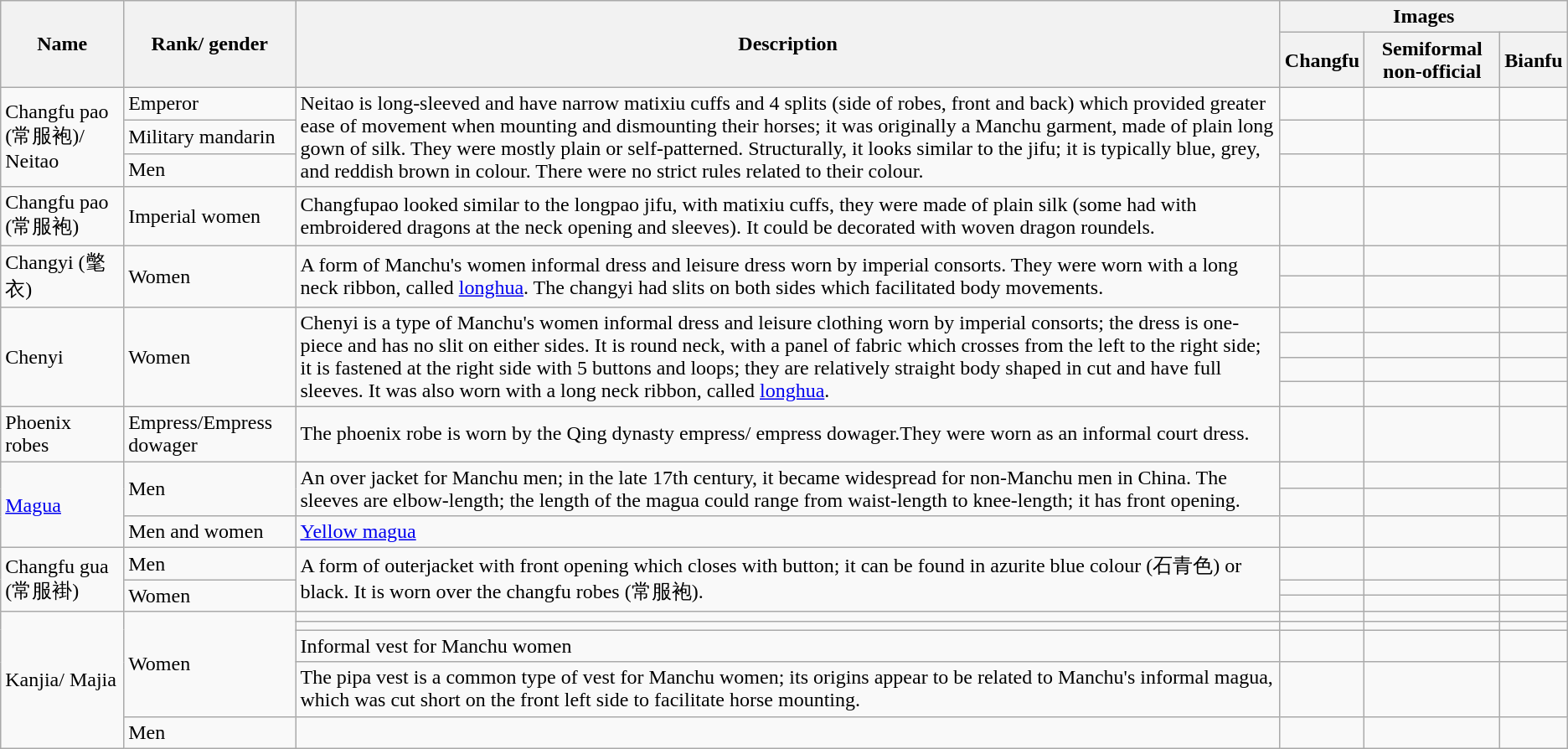<table class="wikitable">
<tr>
<th rowspan="2">Name</th>
<th rowspan="2">Rank/ gender</th>
<th rowspan="2">Description</th>
<th colspan="3">Images</th>
</tr>
<tr>
<th>Changfu</th>
<th>Semiformal non-official</th>
<th>Bianfu</th>
</tr>
<tr>
<td rowspan="3">Changfu pao (常服袍)/ Neitao</td>
<td>Emperor</td>
<td rowspan="3">Neitao is long-sleeved and have narrow matixiu cuffs and 4 splits (side of robes, front and back) which provided greater ease of movement when mounting and dismounting their horses; it was originally a Manchu garment, made of plain long gown of silk. They were mostly plain or self-patterned. Structurally, it looks similar to the jifu; it is typically blue, grey, and reddish brown in colour. There were no strict rules related to their colour.</td>
<td></td>
<td></td>
<td></td>
</tr>
<tr>
<td>Military mandarin</td>
<td></td>
<td></td>
<td></td>
</tr>
<tr>
<td>Men</td>
<td></td>
<td></td>
<td></td>
</tr>
<tr>
<td>Changfu pao (常服袍)</td>
<td>Imperial women</td>
<td>Changfupao looked similar to the longpao jifu, with matixiu cuffs, they were made of plain silk (some had with embroidered dragons at the neck opening and sleeves). It could be decorated with woven dragon roundels.</td>
<td></td>
<td></td>
<td></td>
</tr>
<tr>
<td rowspan="2">Changyi (氅衣)</td>
<td rowspan="2">Women</td>
<td rowspan="2">A form of Manchu's women informal dress and leisure dress worn by imperial consorts. They were worn with a long neck ribbon, called <a href='#'>longhua</a>. The changyi had slits on both sides which facilitated body movements.</td>
<td></td>
<td></td>
<td></td>
</tr>
<tr>
<td></td>
<td></td>
<td></td>
</tr>
<tr>
<td rowspan="4">Chenyi</td>
<td rowspan="4">Women</td>
<td rowspan="4">Chenyi is a type of Manchu's women informal dress and leisure clothing worn by imperial consorts; the dress is one-piece and has no slit on either sides. It is round neck, with a panel of fabric which crosses from the left to the right side; it is fastened at the right side with 5 buttons and loops; they are relatively straight body shaped in cut and have full sleeves. It was also worn with a long neck ribbon, called <a href='#'>longhua</a>.</td>
<td></td>
<td></td>
<td></td>
</tr>
<tr>
<td></td>
<td></td>
<td></td>
</tr>
<tr>
<td></td>
<td></td>
<td></td>
</tr>
<tr>
<td></td>
<td></td>
<td></td>
</tr>
<tr>
<td>Phoenix robes</td>
<td>Empress/Empress dowager</td>
<td>The phoenix robe is worn by the Qing dynasty empress/ empress dowager.They were worn as an informal court dress.</td>
<td></td>
<td></td>
<td></td>
</tr>
<tr>
<td rowspan="3"><a href='#'>Magua</a></td>
<td rowspan="2">Men</td>
<td rowspan="2">An over jacket for Manchu men; in the late 17th century, it became widespread for non-Manchu men in China. The sleeves are elbow-length; the length of the magua could range from waist-length to knee-length; it has front opening.</td>
<td></td>
<td></td>
<td></td>
</tr>
<tr>
<td></td>
<td></td>
<td></td>
</tr>
<tr>
<td>Men and women</td>
<td><a href='#'>Yellow magua</a></td>
<td></td>
<td></td>
<td></td>
</tr>
<tr>
<td rowspan="3">Changfu gua (常服褂)</td>
<td>Men</td>
<td rowspan="3">A form of outerjacket with front opening which closes with button; it can be found in azurite blue colour (石青色) or black. It is worn over the changfu robes (常服袍).</td>
<td></td>
<td></td>
<td></td>
</tr>
<tr>
<td rowspan="2">Women</td>
<td></td>
<td></td>
<td></td>
</tr>
<tr>
<td></td>
<td></td>
<td></td>
</tr>
<tr>
<td rowspan="5">Kanjia/ Majia</td>
<td rowspan="4">Women</td>
<td></td>
<td></td>
<td></td>
<td></td>
</tr>
<tr>
<td></td>
<td></td>
<td></td>
<td></td>
</tr>
<tr>
<td>Informal vest for Manchu women</td>
<td></td>
<td></td>
<td></td>
</tr>
<tr>
<td>The pipa vest is a common type of vest for Manchu women; its origins appear to be related to Manchu's informal magua, which was cut short on the front left side to facilitate horse mounting.</td>
<td></td>
<td></td>
<td></td>
</tr>
<tr>
<td>Men</td>
<td></td>
<td></td>
<td></td>
<td></td>
</tr>
</table>
